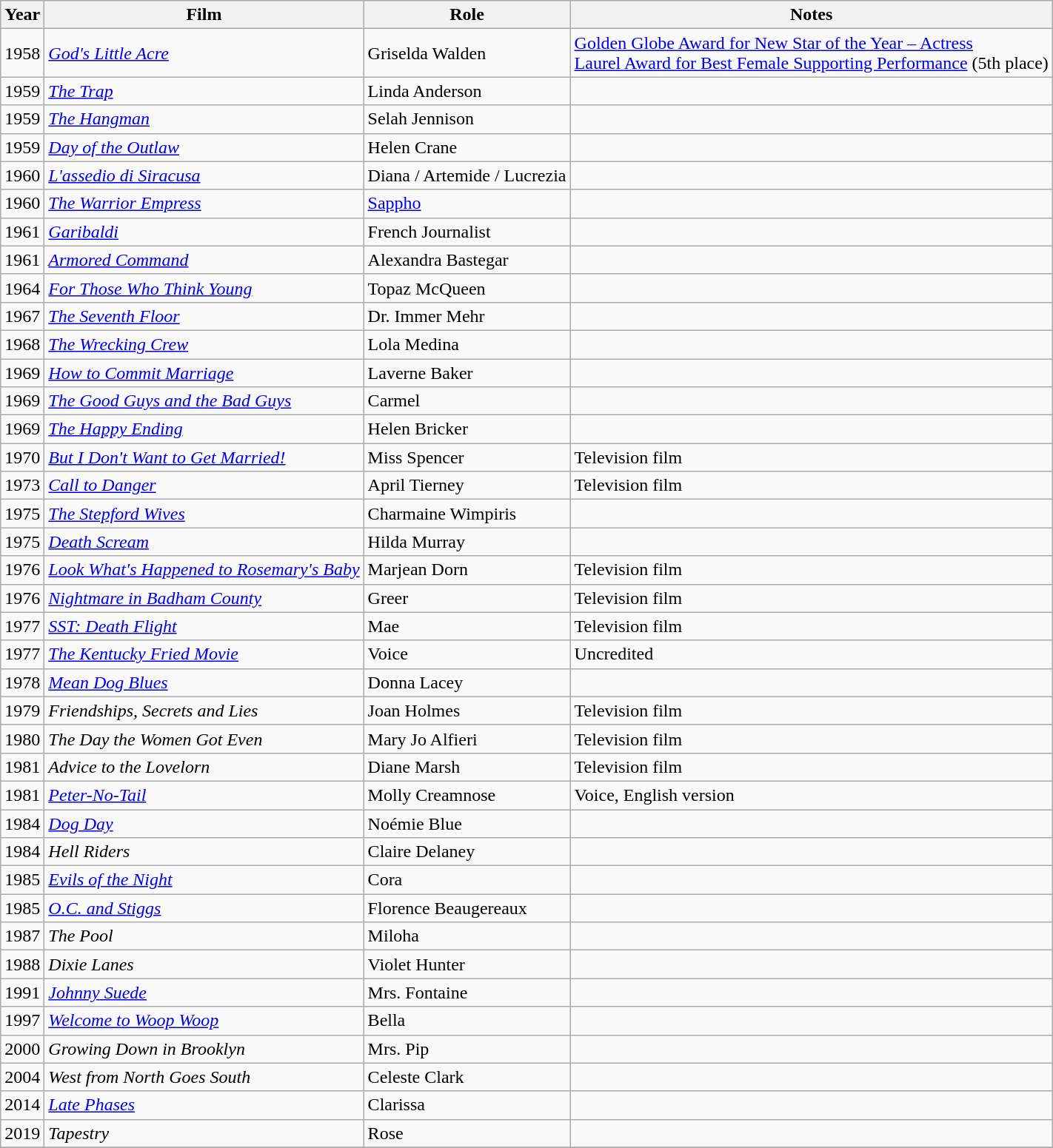<table class="wikitable sortable">
<tr>
<th>Year</th>
<th>Film</th>
<th>Role</th>
<th class="unsortable">Notes</th>
</tr>
<tr>
<td>1958</td>
<td><em><a href='#'>God's Little Acre</a></em></td>
<td>Griselda Walden</td>
<td><a href='#'>Golden Globe Award for New Star of the Year – Actress</a><br><a href='#'>Laurel Award for Best Female Supporting Performance</a> (5th place)</td>
</tr>
<tr>
<td>1959</td>
<td><em><a href='#'>The Trap</a></em></td>
<td>Linda Anderson</td>
<td></td>
</tr>
<tr>
<td>1959</td>
<td><em><a href='#'>The Hangman</a></em></td>
<td>Selah Jennison</td>
<td></td>
</tr>
<tr>
<td>1959</td>
<td><em><a href='#'>Day of the Outlaw</a></em></td>
<td>Helen Crane</td>
<td></td>
</tr>
<tr>
<td>1960</td>
<td><em><a href='#'>L'assedio di Siracusa</a></em></td>
<td>Diana / Artemide / Lucrezia</td>
<td></td>
</tr>
<tr>
<td>1960</td>
<td><em><a href='#'>The Warrior Empress</a></em></td>
<td><a href='#'>Sappho</a></td>
<td></td>
</tr>
<tr>
<td>1961</td>
<td><em><a href='#'>Garibaldi</a></em></td>
<td>French Journalist</td>
<td></td>
</tr>
<tr>
<td>1961</td>
<td><em><a href='#'>Armored Command</a></em></td>
<td>Alexandra Bastegar</td>
<td></td>
</tr>
<tr>
<td>1964</td>
<td><em><a href='#'>For Those Who Think Young</a></em></td>
<td>Topaz McQueen</td>
<td></td>
</tr>
<tr>
<td>1967</td>
<td><em><a href='#'>The Seventh Floor</a></em></td>
<td>Dr. Immer Mehr</td>
<td></td>
</tr>
<tr>
<td>1968</td>
<td><em><a href='#'>The Wrecking Crew</a></em></td>
<td>Lola Medina</td>
<td></td>
</tr>
<tr>
<td>1969</td>
<td><em><a href='#'>How to Commit Marriage</a></em></td>
<td>Laverne Baker</td>
<td></td>
</tr>
<tr>
<td>1969</td>
<td><em><a href='#'>The Good Guys and the Bad Guys</a></em></td>
<td>Carmel</td>
<td></td>
</tr>
<tr>
<td>1969</td>
<td><em><a href='#'>The Happy Ending</a></em></td>
<td>Helen Bricker</td>
<td></td>
</tr>
<tr>
<td>1970</td>
<td><em><a href='#'>But I Don't Want to Get Married!</a></em></td>
<td>Miss Spencer</td>
<td>Television film</td>
</tr>
<tr>
<td>1973</td>
<td><em><a href='#'>Call to Danger</a></em></td>
<td>April Tierney</td>
<td>Television film</td>
</tr>
<tr>
<td>1975</td>
<td><em><a href='#'>The Stepford Wives</a></em></td>
<td>Charmaine Wimpiris</td>
<td></td>
</tr>
<tr>
<td>1975</td>
<td><em><a href='#'>Death Scream</a></em></td>
<td>Hilda Murray</td>
<td></td>
</tr>
<tr>
<td>1976</td>
<td><em><a href='#'>Look What's Happened to Rosemary's Baby</a></em></td>
<td>Marjean Dorn</td>
<td>Television film</td>
</tr>
<tr>
<td>1976</td>
<td><em><a href='#'>Nightmare in Badham County</a></em></td>
<td>Greer</td>
<td>Television film</td>
</tr>
<tr>
<td>1977</td>
<td><em><a href='#'>SST: Death Flight</a></em></td>
<td>Mae</td>
<td>Television film</td>
</tr>
<tr>
<td>1977</td>
<td><em><a href='#'>The Kentucky Fried Movie</a></em></td>
<td>Voice</td>
<td>Uncredited</td>
</tr>
<tr>
<td>1978</td>
<td><em><a href='#'>Mean Dog Blues</a></em></td>
<td>Donna Lacey</td>
<td></td>
</tr>
<tr>
<td>1979</td>
<td><em>Friendships, Secrets and Lies</em></td>
<td>Joan Holmes</td>
<td>Television film</td>
</tr>
<tr>
<td>1980</td>
<td><em>The Day the Women Got Even</em></td>
<td>Mary Jo Alfieri</td>
<td>Television film</td>
</tr>
<tr>
<td>1981</td>
<td><em>Advice to the Lovelorn</em></td>
<td>Diane Marsh</td>
<td>Television film</td>
</tr>
<tr>
<td>1981</td>
<td><em><a href='#'>Peter-No-Tail</a></em></td>
<td>Molly Creamnose</td>
<td>Voice, English version</td>
</tr>
<tr>
<td>1984</td>
<td><em><a href='#'>Dog Day</a></em></td>
<td>Noémie Blue</td>
<td></td>
</tr>
<tr>
<td>1984</td>
<td><em>Hell Riders</em></td>
<td>Claire Delaney</td>
<td></td>
</tr>
<tr>
<td>1985</td>
<td><em><a href='#'>Evils of the Night</a></em></td>
<td>Cora</td>
<td></td>
</tr>
<tr>
<td>1985</td>
<td><em><a href='#'>O.C. and Stiggs</a></em></td>
<td>Florence Beaugereaux</td>
<td></td>
</tr>
<tr>
<td>1987</td>
<td><em>The Pool</em></td>
<td>Miloha</td>
<td></td>
</tr>
<tr>
<td>1988</td>
<td><em>Dixie Lanes</em></td>
<td>Violet Hunter</td>
<td></td>
</tr>
<tr>
<td>1991</td>
<td><em><a href='#'>Johnny Suede</a></em></td>
<td>Mrs. Fontaine</td>
<td></td>
</tr>
<tr>
<td>1997</td>
<td><em><a href='#'>Welcome to Woop Woop</a></em></td>
<td>Bella</td>
<td></td>
</tr>
<tr>
<td>2000</td>
<td><em>Growing Down in Brooklyn</em></td>
<td>Mrs. Pip</td>
<td></td>
</tr>
<tr>
<td>2004</td>
<td><em>West from North Goes South</em></td>
<td>Celeste Clark</td>
<td></td>
</tr>
<tr>
<td>2014</td>
<td><em><a href='#'>Late Phases</a></em></td>
<td>Clarissa</td>
<td></td>
</tr>
<tr>
<td>2019</td>
<td><em>Tapestry</em></td>
<td>Rose</td>
<td></td>
</tr>
<tr>
</tr>
</table>
